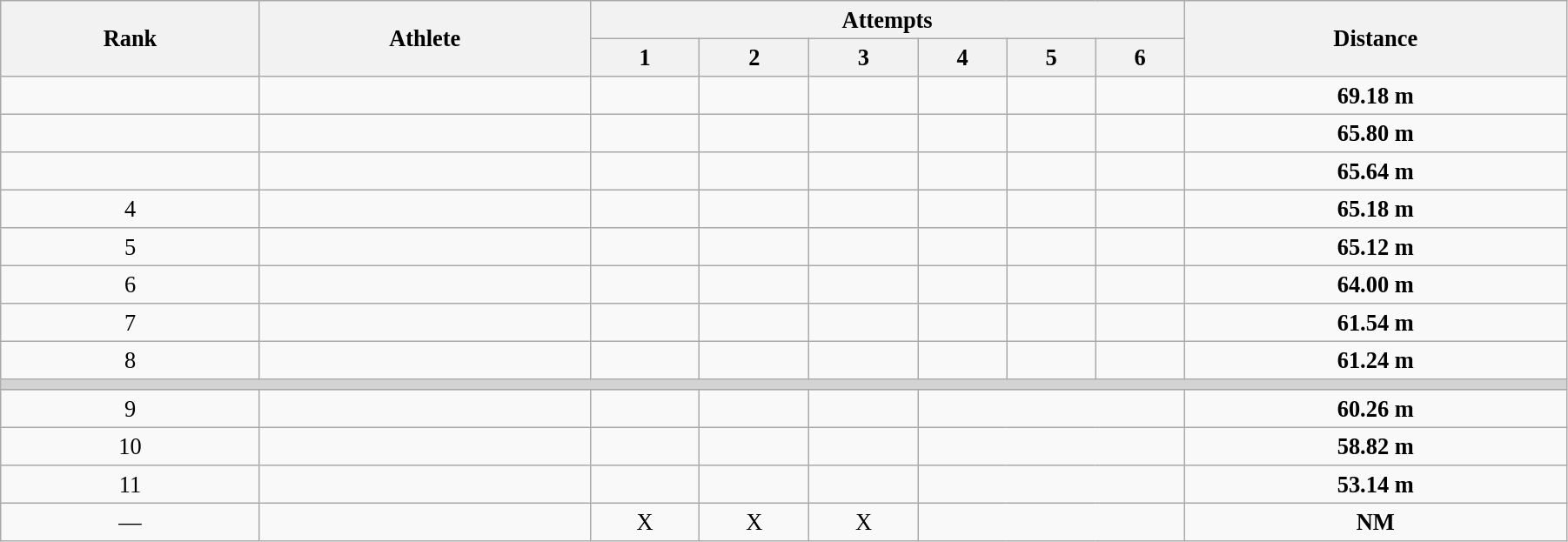<table class="wikitable" style=" text-align:center; font-size:110%;" width="95%">
<tr>
<th rowspan="2">Rank</th>
<th rowspan="2">Athlete</th>
<th colspan="6">Attempts</th>
<th rowspan="2">Distance</th>
</tr>
<tr>
<th>1</th>
<th>2</th>
<th>3</th>
<th>4</th>
<th>5</th>
<th>6</th>
</tr>
<tr>
<td></td>
<td align=left></td>
<td></td>
<td></td>
<td></td>
<td></td>
<td></td>
<td></td>
<td><strong>69.18 m</strong></td>
</tr>
<tr>
<td></td>
<td align=left></td>
<td></td>
<td></td>
<td></td>
<td></td>
<td></td>
<td></td>
<td><strong>65.80 m</strong></td>
</tr>
<tr>
<td></td>
<td align=left></td>
<td></td>
<td></td>
<td></td>
<td></td>
<td></td>
<td></td>
<td><strong>65.64 m</strong></td>
</tr>
<tr>
<td>4</td>
<td align=left></td>
<td></td>
<td></td>
<td></td>
<td></td>
<td></td>
<td></td>
<td><strong>65.18 m</strong></td>
</tr>
<tr>
<td>5</td>
<td align=left></td>
<td></td>
<td></td>
<td></td>
<td></td>
<td></td>
<td></td>
<td><strong>65.12 m</strong></td>
</tr>
<tr>
<td>6</td>
<td align=left></td>
<td></td>
<td></td>
<td></td>
<td></td>
<td></td>
<td></td>
<td><strong>64.00 m</strong></td>
</tr>
<tr>
<td>7</td>
<td align=left></td>
<td></td>
<td></td>
<td></td>
<td></td>
<td></td>
<td></td>
<td><strong>61.54 m</strong></td>
</tr>
<tr>
<td>8</td>
<td align=left></td>
<td></td>
<td></td>
<td></td>
<td></td>
<td></td>
<td></td>
<td><strong>61.24 m</strong></td>
</tr>
<tr>
<td colspan=9 bgcolor=lightgray></td>
</tr>
<tr>
<td>9</td>
<td align=left></td>
<td></td>
<td></td>
<td></td>
<td colspan=3></td>
<td><strong>60.26 m</strong></td>
</tr>
<tr>
<td>10</td>
<td align=left></td>
<td></td>
<td></td>
<td></td>
<td colspan=3></td>
<td><strong>58.82 m</strong></td>
</tr>
<tr>
<td>11</td>
<td align=left></td>
<td></td>
<td></td>
<td></td>
<td colspan=3></td>
<td><strong>53.14 m</strong></td>
</tr>
<tr>
<td>—</td>
<td align=left></td>
<td>X</td>
<td>X</td>
<td>X</td>
<td colspan=3></td>
<td><strong>NM</strong></td>
</tr>
</table>
